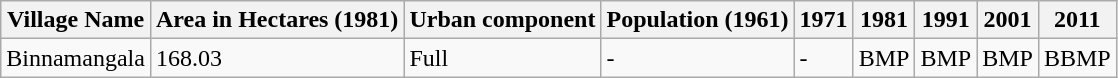<table class="wikitable">
<tr>
<th>Village Name</th>
<th>Area in Hectares (1981)</th>
<th>Urban component</th>
<th>Population (1961)</th>
<th>1971</th>
<th>1981</th>
<th>1991</th>
<th>2001</th>
<th>2011</th>
</tr>
<tr>
<td>Binnamangala</td>
<td>168.03</td>
<td>Full</td>
<td>-</td>
<td>-</td>
<td>BMP</td>
<td>BMP</td>
<td>BMP</td>
<td>BBMP</td>
</tr>
</table>
